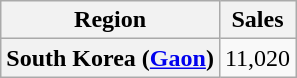<table class="wikitable plainrowheaders" style="text-align:center;">
<tr>
<th>Region</th>
<th>Sales</th>
</tr>
<tr>
<th scope=row>South Korea (<a href='#'>Gaon</a>)</th>
<td>11,020</td>
</tr>
</table>
